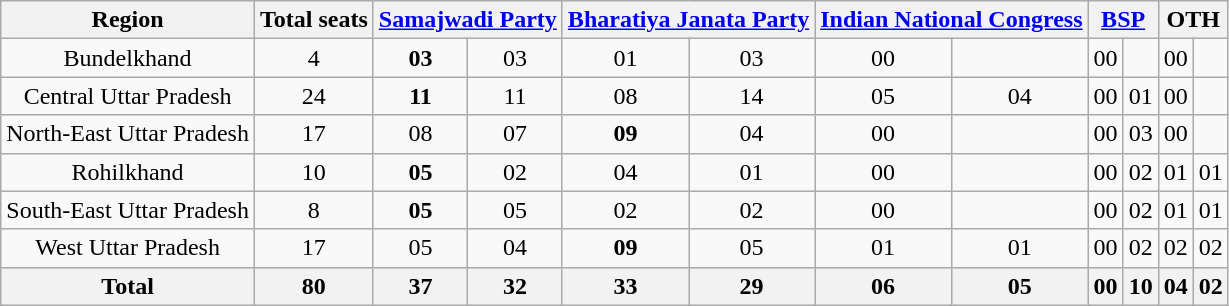<table class="wikitable sortable" style="text-align:center;">
<tr>
<th>Region</th>
<th>Total seats</th>
<th colspan="2"><a href='#'>Samajwadi Party</a></th>
<th colspan="2"><a href='#'>Bharatiya Janata Party</a></th>
<th colspan="2"><a href='#'>Indian National Congress</a></th>
<th colspan="2"><a href='#'>BSP</a></th>
<th colspan="2">OTH</th>
</tr>
<tr>
<td>Bundelkhand</td>
<td>4</td>
<td><strong>03</strong></td>
<td> 03</td>
<td>01</td>
<td> 03</td>
<td>00</td>
<td></td>
<td>00</td>
<td></td>
<td>00</td>
<td></td>
</tr>
<tr>
<td>Central Uttar Pradesh</td>
<td>24</td>
<td><strong>11</strong></td>
<td> 11</td>
<td>08</td>
<td> 14</td>
<td>05</td>
<td> 04</td>
<td>00</td>
<td> 01</td>
<td>00</td>
<td></td>
</tr>
<tr>
<td>North-East Uttar Pradesh</td>
<td>17</td>
<td>08</td>
<td> 07</td>
<td><strong>09</strong></td>
<td> 04</td>
<td>00</td>
<td></td>
<td>00</td>
<td> 03</td>
<td>00</td>
<td></td>
</tr>
<tr>
<td>Rohilkhand</td>
<td>10</td>
<td><strong>05</strong></td>
<td> 02</td>
<td>04</td>
<td> 01</td>
<td>00</td>
<td></td>
<td>00</td>
<td> 02</td>
<td>01</td>
<td> 01</td>
</tr>
<tr>
<td>South-East Uttar Pradesh</td>
<td>8</td>
<td><strong>05</strong></td>
<td> 05</td>
<td>02</td>
<td> 02</td>
<td>00</td>
<td></td>
<td>00</td>
<td> 02</td>
<td>01</td>
<td> 01</td>
</tr>
<tr>
<td>West Uttar Pradesh</td>
<td>17</td>
<td>05</td>
<td> 04</td>
<td><strong>09</strong></td>
<td> 05</td>
<td>01</td>
<td> 01</td>
<td>00</td>
<td> 02</td>
<td>02</td>
<td> 02</td>
</tr>
<tr>
<th><strong>Total</strong></th>
<th>80</th>
<th>37</th>
<th> 32</th>
<th>33</th>
<th> 29</th>
<th>06</th>
<th> 05</th>
<th>00</th>
<th> 10</th>
<th>04</th>
<th> 02</th>
</tr>
</table>
